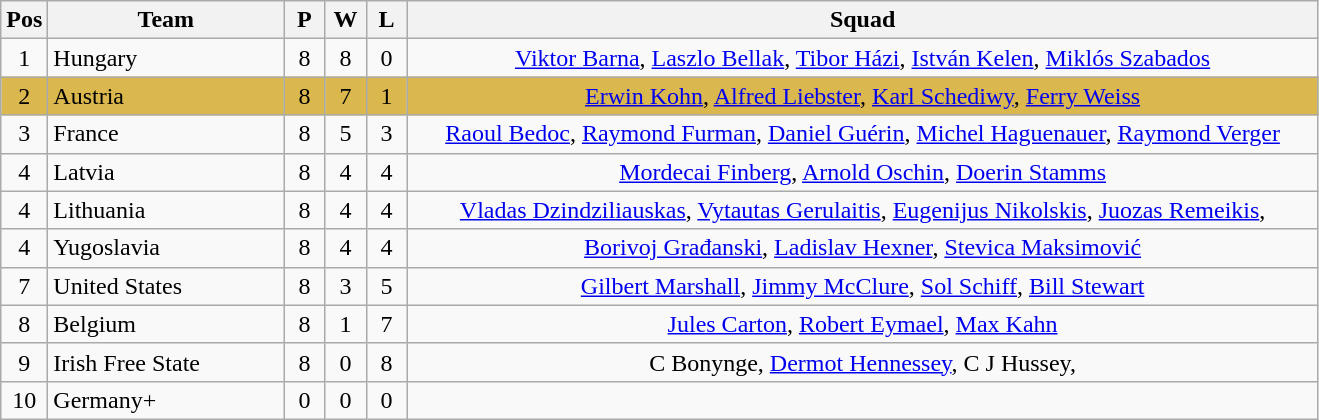<table class="wikitable" style="font-size: 100%">
<tr>
<th width=15>Pos</th>
<th width=150>Team</th>
<th width=20>P</th>
<th width=20>W</th>
<th width=20>L</th>
<th width=600>Squad</th>
</tr>
<tr align=center>
<td>1</td>
<td align="left"> Hungary</td>
<td>8</td>
<td>8</td>
<td>0</td>
<td><a href='#'>Viktor Barna</a>, <a href='#'>Laszlo Bellak</a>, <a href='#'>Tibor Házi</a>, <a href='#'>István Kelen</a>, <a href='#'>Miklós Szabados</a></td>
</tr>
<tr align=center style="background: #DBB84D;">
<td>2</td>
<td align="left"> Austria</td>
<td>8</td>
<td>7</td>
<td>1</td>
<td><a href='#'>Erwin Kohn</a>, <a href='#'>Alfred Liebster</a>, <a href='#'>Karl Schediwy</a>, <a href='#'>Ferry Weiss</a></td>
</tr>
<tr align=center>
<td>3</td>
<td align="left"> France</td>
<td>8</td>
<td>5</td>
<td>3</td>
<td><a href='#'>Raoul Bedoc</a>, <a href='#'>Raymond Furman</a>, <a href='#'>Daniel Guérin</a>, <a href='#'>Michel Haguenauer</a>, <a href='#'>Raymond Verger</a></td>
</tr>
<tr align=center>
<td>4</td>
<td align="left"> Latvia</td>
<td>8</td>
<td>4</td>
<td>4</td>
<td><a href='#'>Mordecai Finberg</a>, <a href='#'>Arnold Oschin</a>, <a href='#'>Doerin Stamms</a></td>
</tr>
<tr align=center>
<td>4</td>
<td align="left"> Lithuania</td>
<td>8</td>
<td>4</td>
<td>4</td>
<td><a href='#'>Vladas Dzindziliauskas</a>, <a href='#'>Vytautas Gerulaitis</a>, <a href='#'>Eugenijus Nikolskis</a>, <a href='#'>Juozas Remeikis</a>,</td>
</tr>
<tr align=center>
<td>4</td>
<td align="left"> Yugoslavia</td>
<td>8</td>
<td>4</td>
<td>4</td>
<td><a href='#'>Borivoj Građanski</a>, <a href='#'>Ladislav Hexner</a>, <a href='#'>Stevica Maksimović</a></td>
</tr>
<tr align=center>
<td>7</td>
<td align="left"> United States</td>
<td>8</td>
<td>3</td>
<td>5</td>
<td><a href='#'>Gilbert Marshall</a>, <a href='#'>Jimmy McClure</a>, <a href='#'>Sol Schiff</a>, <a href='#'>Bill Stewart</a></td>
</tr>
<tr align=center>
<td>8</td>
<td align="left"> Belgium</td>
<td>8</td>
<td>1</td>
<td>7</td>
<td><a href='#'>Jules Carton</a>, <a href='#'>Robert Eymael</a>, <a href='#'>Max Kahn</a></td>
</tr>
<tr align=center>
<td>9</td>
<td align="left"> Irish Free State</td>
<td>8</td>
<td>0</td>
<td>8</td>
<td>C Bonynge, <a href='#'>Dermot Hennessey</a>, C J Hussey,</td>
</tr>
<tr align=center>
<td>10</td>
<td align="left"> Germany+</td>
<td>0</td>
<td>0</td>
<td>0</td>
<td></td>
</tr>
</table>
